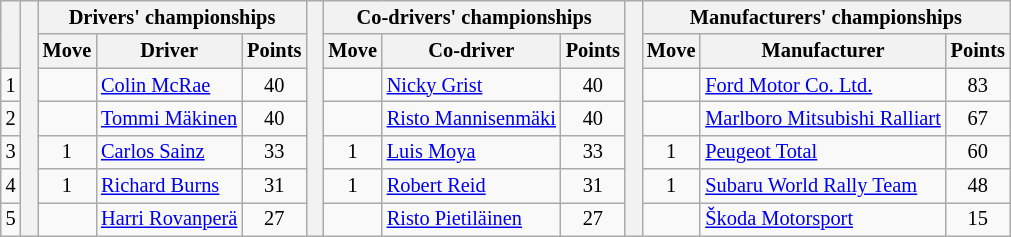<table class="wikitable" style="font-size:85%;">
<tr>
<th rowspan="2"></th>
<th rowspan="7" style="width:5px;"></th>
<th colspan="3">Drivers' championships</th>
<th rowspan="7" style="width:5px;"></th>
<th colspan="3" nowrap>Co-drivers' championships</th>
<th rowspan="7" style="width:5px;"></th>
<th colspan="3" nowrap>Manufacturers' championships</th>
</tr>
<tr>
<th>Move</th>
<th>Driver</th>
<th>Points</th>
<th>Move</th>
<th>Co-driver</th>
<th>Points</th>
<th>Move</th>
<th>Manufacturer</th>
<th>Points</th>
</tr>
<tr>
<td align="center">1</td>
<td align="center"></td>
<td> <a href='#'>Colin McRae</a></td>
<td align="center">40</td>
<td align="center"></td>
<td> <a href='#'>Nicky Grist</a></td>
<td align="center">40</td>
<td align="center"></td>
<td> <a href='#'>Ford Motor Co. Ltd.</a></td>
<td align="center">83</td>
</tr>
<tr>
<td align="center">2</td>
<td align="center"></td>
<td> <a href='#'>Tommi Mäkinen</a></td>
<td align="center">40</td>
<td align="center"></td>
<td> <a href='#'>Risto Mannisenmäki</a></td>
<td align="center">40</td>
<td align="center"></td>
<td> <a href='#'>Marlboro Mitsubishi Ralliart</a></td>
<td align="center">67</td>
</tr>
<tr>
<td align="center">3</td>
<td align="center"> 1</td>
<td> <a href='#'>Carlos Sainz</a></td>
<td align="center">33</td>
<td align="center"> 1</td>
<td> <a href='#'>Luis Moya</a></td>
<td align="center">33</td>
<td align="center"> 1</td>
<td> <a href='#'>Peugeot Total</a></td>
<td align="center">60</td>
</tr>
<tr>
<td align="center">4</td>
<td align="center"> 1</td>
<td> <a href='#'>Richard Burns</a></td>
<td align="center">31</td>
<td align="center"> 1</td>
<td> <a href='#'>Robert Reid</a></td>
<td align="center">31</td>
<td align="center"> 1</td>
<td> <a href='#'>Subaru World Rally Team</a></td>
<td align="center">48</td>
</tr>
<tr>
<td align="center">5</td>
<td align="center"></td>
<td> <a href='#'>Harri Rovanperä</a></td>
<td align="center">27</td>
<td align="center"></td>
<td> <a href='#'>Risto Pietiläinen</a></td>
<td align="center">27</td>
<td align="center"></td>
<td> <a href='#'>Škoda Motorsport</a></td>
<td align="center">15</td>
</tr>
</table>
